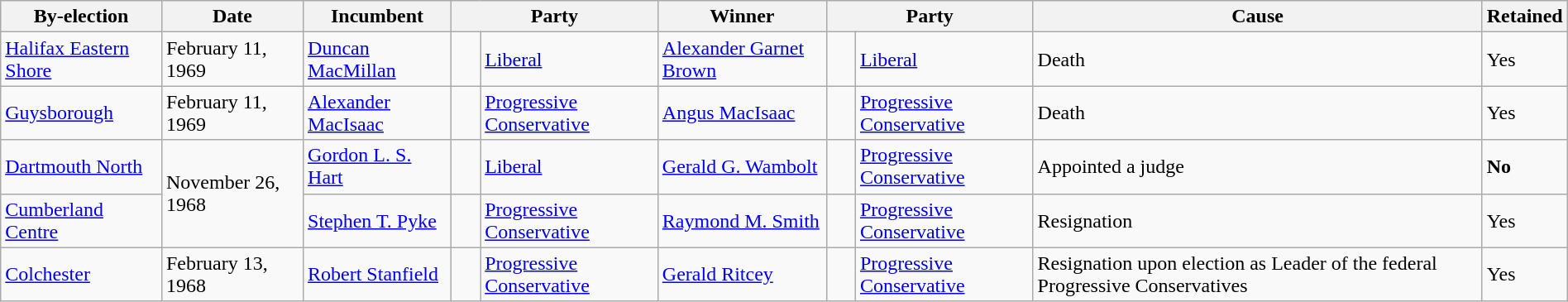<table class=wikitable style="width:100%">
<tr>
<th>By-election</th>
<th>Date</th>
<th>Incumbent</th>
<th colspan=2>Party</th>
<th>Winner</th>
<th colspan=2>Party</th>
<th>Cause</th>
<th>Retained</th>
</tr>
<tr>
<td><a href='#'>Halifax Eastern Shore</a></td>
<td>February 11, 1969</td>
<td><a href='#'>Duncan MacMillan</a></td>
<td>    </td>
<td><a href='#'>Liberal</a></td>
<td><a href='#'>Alexander Garnet Brown</a></td>
<td>    </td>
<td><a href='#'>Liberal</a></td>
<td>Death</td>
<td>Yes</td>
</tr>
<tr>
<td><a href='#'>Guysborough</a></td>
<td>February 11, 1969</td>
<td><a href='#'>Alexander MacIsaac</a></td>
<td>    </td>
<td><a href='#'>Progressive Conservative</a></td>
<td><a href='#'>Angus MacIsaac</a></td>
<td>    </td>
<td><a href='#'>Progressive Conservative</a></td>
<td>Death</td>
<td>Yes</td>
</tr>
<tr>
<td><a href='#'>Dartmouth North</a></td>
<td rowspan="2">November 26, 1968</td>
<td><a href='#'>Gordon L. S. Hart</a></td>
<td>    </td>
<td><a href='#'>Liberal</a></td>
<td><a href='#'>Gerald G. Wambolt</a></td>
<td>    </td>
<td><a href='#'>Progressive Conservative</a></td>
<td>Appointed a judge</td>
<td><strong>No</strong></td>
</tr>
<tr>
<td><a href='#'>Cumberland Centre</a></td>
<td><a href='#'>Stephen T. Pyke</a></td>
<td>    </td>
<td><a href='#'>Progressive Conservative</a></td>
<td><a href='#'>Raymond M. Smith</a></td>
<td>    </td>
<td><a href='#'>Progressive Conservative</a></td>
<td>Resignation</td>
<td>Yes</td>
</tr>
<tr>
<td><a href='#'>Colchester</a></td>
<td>February 13, 1968</td>
<td><a href='#'>Robert Stanfield</a></td>
<td>    </td>
<td><a href='#'>Progressive Conservative</a></td>
<td><a href='#'>Gerald Ritcey</a></td>
<td>    </td>
<td><a href='#'>Progressive Conservative</a></td>
<td>Resignation upon election as Leader of the federal Progressive Conservatives</td>
<td>Yes</td>
</tr>
</table>
